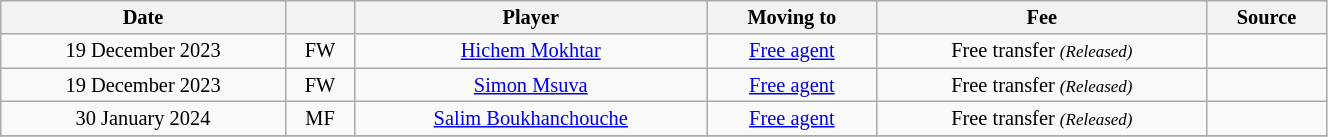<table class="wikitable sortable" style="width:70%; text-align:center; font-size:85%; text-align:centre;">
<tr>
<th>Date</th>
<th></th>
<th>Player</th>
<th>Moving to</th>
<th>Fee</th>
<th>Source</th>
</tr>
<tr>
<td>19 December 2023</td>
<td>FW</td>
<td> <a href='#'>Hichem Mokhtar</a></td>
<td><a href='#'>Free agent</a></td>
<td>Free transfer <small><em>(Released)</em></small></td>
<td></td>
</tr>
<tr>
<td>19 December 2023</td>
<td>FW</td>
<td> <a href='#'>Simon Msuva</a></td>
<td><a href='#'>Free agent</a></td>
<td>Free transfer <small><em>(Released)</em></small></td>
<td></td>
</tr>
<tr>
<td>30 January 2024</td>
<td>MF</td>
<td> <a href='#'>Salim Boukhanchouche</a></td>
<td><a href='#'>Free agent</a></td>
<td>Free transfer <small><em>(Released)</em></small></td>
<td></td>
</tr>
<tr>
</tr>
</table>
